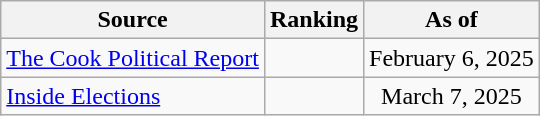<table class="wikitable" style="text-align:center">
<tr>
<th>Source</th>
<th>Ranking</th>
<th>As of</th>
</tr>
<tr>
<td align=left><a href='#'>The Cook Political Report</a></td>
<td></td>
<td>February 6, 2025</td>
</tr>
<tr>
<td align=left><a href='#'>Inside Elections</a></td>
<td></td>
<td>March 7, 2025</td>
</tr>
</table>
